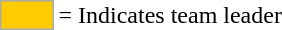<table>
<tr>
<td style="background:#fc0; border:1px solid #aaa; width:2em;"></td>
<td>= Indicates team leader</td>
</tr>
</table>
